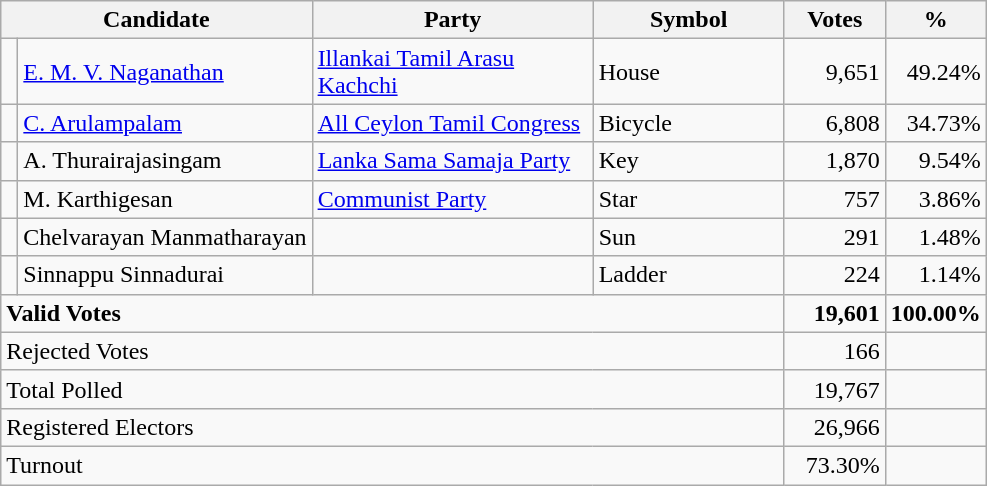<table class="wikitable" border="1" style="text-align:right;">
<tr>
<th align=left colspan=2 width="180">Candidate</th>
<th align=left width="180">Party</th>
<th align=left width="120">Symbol</th>
<th align=left width="60">Votes</th>
<th align=left width="60">%</th>
</tr>
<tr>
<td bgcolor=> </td>
<td align=left><a href='#'>E. M. V. Naganathan</a></td>
<td align=left><a href='#'>Illankai Tamil Arasu Kachchi</a></td>
<td align=left>House</td>
<td>9,651</td>
<td>49.24%</td>
</tr>
<tr>
<td bgcolor=> </td>
<td align=left><a href='#'>C. Arulampalam</a></td>
<td align=left><a href='#'>All Ceylon Tamil Congress</a></td>
<td align=left>Bicycle</td>
<td>6,808</td>
<td>34.73%</td>
</tr>
<tr>
<td bgcolor=> </td>
<td align=left>A. Thurairajasingam</td>
<td align=left><a href='#'>Lanka Sama Samaja Party</a></td>
<td align=left>Key</td>
<td>1,870</td>
<td>9.54%</td>
</tr>
<tr>
<td bgcolor=> </td>
<td align=left>M. Karthigesan</td>
<td align=left><a href='#'>Communist Party</a></td>
<td align=left>Star</td>
<td>757</td>
<td>3.86%</td>
</tr>
<tr>
<td></td>
<td align=left>Chelvarayan Manmatharayan</td>
<td></td>
<td align=left>Sun</td>
<td>291</td>
<td>1.48%</td>
</tr>
<tr>
<td></td>
<td align=left>Sinnappu Sinnadurai</td>
<td></td>
<td align=left>Ladder</td>
<td>224</td>
<td>1.14%</td>
</tr>
<tr>
<td align=left colspan=4><strong>Valid Votes</strong></td>
<td><strong>19,601</strong></td>
<td><strong>100.00%</strong></td>
</tr>
<tr>
<td align=left colspan=4>Rejected Votes</td>
<td>166</td>
<td></td>
</tr>
<tr>
<td align=left colspan=4>Total Polled</td>
<td>19,767</td>
<td></td>
</tr>
<tr>
<td align=left colspan=4>Registered Electors</td>
<td>26,966</td>
<td></td>
</tr>
<tr>
<td align=left colspan=4>Turnout</td>
<td>73.30%</td>
</tr>
</table>
